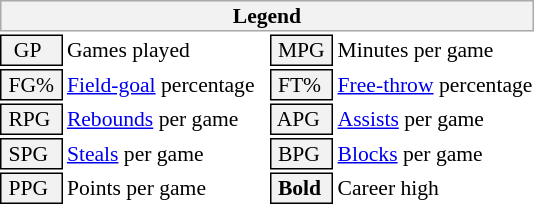<table class="toccolours" style="font-size: 90%; white-space: nowrap;">
<tr>
<th colspan="6" style="background-color: #F2F2F2; border: 1px solid #AAAAAA;">Legend</th>
</tr>
<tr>
<td style="background-color: #F2F2F2; border: 1px solid black;">  GP</td>
<td>Games played</td>
<td style="background-color: #F2F2F2; border: 1px solid black"> MPG </td>
<td>Minutes per game</td>
</tr>
<tr>
<td style="background-color: #F2F2F2; border: 1px solid black;"> FG% </td>
<td style="padding-right: 8px"><a href='#'>Field-goal</a> percentage</td>
<td style="background-color: #F2F2F2; border: 1px solid black"> FT% </td>
<td><a href='#'>Free-throw</a> percentage</td>
</tr>
<tr>
<td style="background-color: #F2F2F2; border: 1px solid black;"> RPG </td>
<td><a href='#'>Rebounds</a> per game</td>
<td style="background-color: #F2F2F2; border: 1px solid black"> APG </td>
<td><a href='#'>Assists</a> per game</td>
</tr>
<tr>
<td style="background-color: #F2F2F2; border: 1px solid black"> SPG </td>
<td><a href='#'>Steals</a> per game</td>
<td style="background-color: #F2F2F2; border: 1px solid black;"> BPG </td>
<td><a href='#'>Blocks</a> per game</td>
</tr>
<tr>
<td style="background-color: #F2F2F2; border: 1px solid black"> PPG </td>
<td>Points per game</td>
<td style="background-color: #F2F2F2; border: 1px solid black"> <strong>Bold</strong> </td>
<td>Career high</td>
</tr>
<tr>
</tr>
</table>
